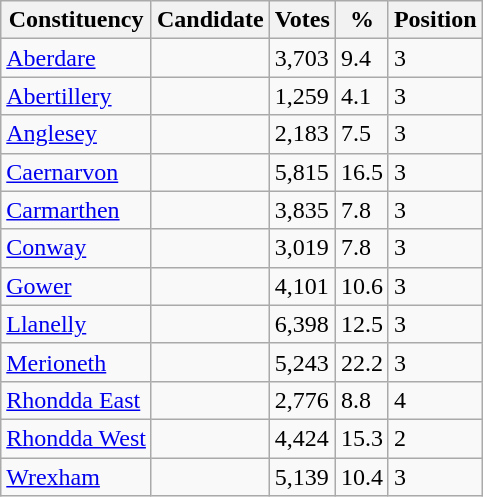<table class="wikitable sortable">
<tr>
<th>Constituency</th>
<th>Candidate</th>
<th>Votes</th>
<th>%</th>
<th>Position</th>
</tr>
<tr>
<td><a href='#'>Aberdare</a></td>
<td></td>
<td>3,703</td>
<td>9.4</td>
<td>3</td>
</tr>
<tr>
<td><a href='#'>Abertillery</a></td>
<td></td>
<td>1,259</td>
<td>4.1</td>
<td>3</td>
</tr>
<tr>
<td><a href='#'>Anglesey</a></td>
<td></td>
<td>2,183</td>
<td>7.5</td>
<td>3</td>
</tr>
<tr>
<td><a href='#'>Caernarvon</a></td>
<td></td>
<td>5,815</td>
<td>16.5</td>
<td>3</td>
</tr>
<tr>
<td><a href='#'>Carmarthen</a></td>
<td></td>
<td>3,835</td>
<td>7.8</td>
<td>3</td>
</tr>
<tr>
<td><a href='#'>Conway</a></td>
<td></td>
<td>3,019</td>
<td>7.8</td>
<td>3</td>
</tr>
<tr>
<td><a href='#'>Gower</a></td>
<td></td>
<td>4,101</td>
<td>10.6</td>
<td>3</td>
</tr>
<tr>
<td><a href='#'>Llanelly</a></td>
<td></td>
<td>6,398</td>
<td>12.5</td>
<td>3</td>
</tr>
<tr>
<td><a href='#'>Merioneth</a></td>
<td></td>
<td>5,243</td>
<td>22.2</td>
<td>3</td>
</tr>
<tr>
<td><a href='#'>Rhondda East</a></td>
<td></td>
<td>2,776</td>
<td>8.8</td>
<td>4</td>
</tr>
<tr>
<td><a href='#'>Rhondda West</a></td>
<td></td>
<td>4,424</td>
<td>15.3</td>
<td>2</td>
</tr>
<tr>
<td><a href='#'>Wrexham</a></td>
<td></td>
<td>5,139</td>
<td>10.4</td>
<td>3</td>
</tr>
</table>
